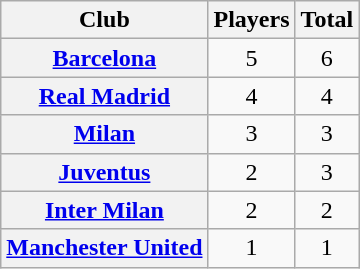<table class="sortable plainrowheaders wikitable">
<tr>
<th scope="col">Club</th>
<th scope="col">Players</th>
<th scope="col">Total</th>
</tr>
<tr>
<th scope="row"> <a href='#'>Barcelona</a></th>
<td style="text-align:center">5</td>
<td style="text-align:center">6</td>
</tr>
<tr>
<th scope="row"> <a href='#'>Real Madrid</a></th>
<td style="text-align:center">4</td>
<td style="text-align:center">4</td>
</tr>
<tr>
<th scope="row"> <a href='#'>Milan</a></th>
<td style="text-align:center">3</td>
<td style="text-align:center">3</td>
</tr>
<tr>
<th scope="row"> <a href='#'>Juventus</a></th>
<td style="text-align:center">2</td>
<td style="text-align:center">3</td>
</tr>
<tr>
<th scope="row"> <a href='#'>Inter Milan</a></th>
<td style="text-align:center">2</td>
<td style="text-align:center">2</td>
</tr>
<tr>
<th scope="row"> <a href='#'>Manchester United</a></th>
<td style="text-align:center">1</td>
<td style="text-align:center">1</td>
</tr>
</table>
